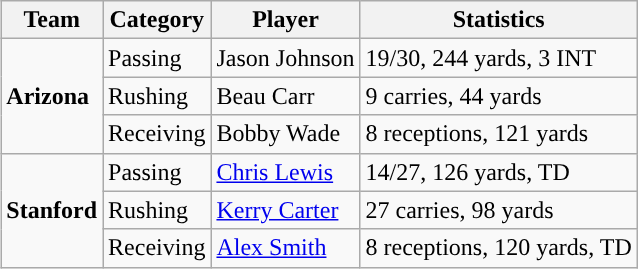<table class="wikitable" style="float: right;">
<tr>
<th>Team</th>
<th>Category</th>
<th>Player</th>
<th>Statistics</th>
</tr>
<tr>
<td rowspan=3><strong>Arizona</strong></td>
<td>Passing</td>
<td>Jason Johnson</td>
<td>19/30, 244 yards, 3 INT</td>
</tr>
<tr>
<td>Rushing</td>
<td>Beau Carr</td>
<td>9 carries, 44 yards</td>
</tr>
<tr>
<td>Receiving</td>
<td>Bobby Wade</td>
<td>8 receptions, 121 yards</td>
</tr>
<tr>
<td rowspan=3><strong>Stanford</strong></td>
<td>Passing</td>
<td><a href='#'>Chris Lewis</a></td>
<td>14/27, 126 yards, TD</td>
</tr>
<tr>
<td>Rushing</td>
<td><a href='#'>Kerry Carter</a></td>
<td>27 carries, 98 yards</td>
</tr>
<tr>
<td>Receiving</td>
<td><a href='#'>Alex Smith</a></td>
<td>8 receptions, 120 yards, TD</td>
</tr>
</table>
